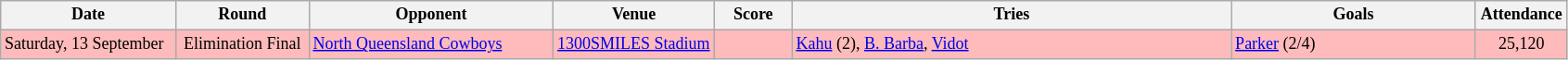<table class="wikitable" style="font-size:75%;">
<tr>
<th width="120">Date</th>
<th width="90">Round</th>
<th width="170">Opponent</th>
<th width="110">Venue</th>
<th width="50">Score</th>
<th width="310">Tries</th>
<th width="170">Goals</th>
<th width="60">Attendance</th>
</tr>
<tr bgcolor=#FFBBBB>
<td>Saturday, 13 September</td>
<td style="text-align:center;">Elimination Final</td>
<td> <a href='#'>North Queensland Cowboys</a></td>
<td><a href='#'>1300SMILES Stadium</a></td>
<td style="text-align:center;"></td>
<td><a href='#'>Kahu</a> (2), <a href='#'>B. Barba</a>, <a href='#'>Vidot</a></td>
<td><a href='#'>Parker</a> (2/4)</td>
<td style="text-align:center;">25,120</td>
</tr>
</table>
